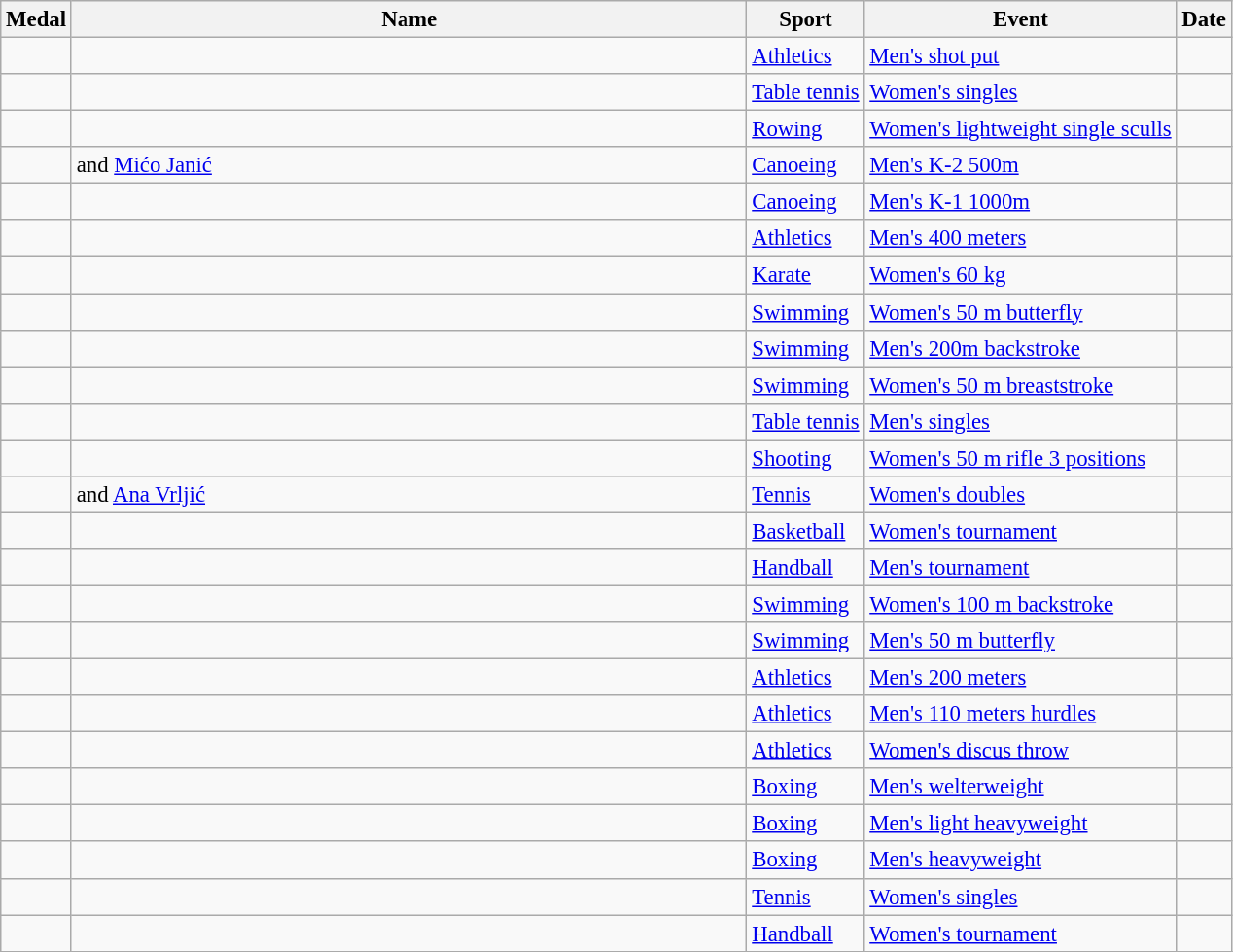<table class="wikitable sortable"  style="font-size:95%">
<tr>
<th>Medal</th>
<th style="width:30em">Name</th>
<th>Sport</th>
<th>Event</th>
<th>Date</th>
</tr>
<tr>
<td></td>
<td></td>
<td><a href='#'>Athletics</a></td>
<td><a href='#'>Men's shot put</a></td>
<td></td>
</tr>
<tr>
<td></td>
<td></td>
<td><a href='#'>Table tennis</a></td>
<td><a href='#'>Women's singles</a></td>
<td></td>
</tr>
<tr>
<td></td>
<td></td>
<td><a href='#'>Rowing</a></td>
<td><a href='#'>Women's lightweight single sculls</a></td>
<td></td>
</tr>
<tr>
<td></td>
<td> and <a href='#'>Mićo Janić</a></td>
<td><a href='#'>Canoeing</a></td>
<td><a href='#'>Men's K-2 500m</a></td>
<td></td>
</tr>
<tr>
<td></td>
<td></td>
<td><a href='#'>Canoeing</a></td>
<td><a href='#'>Men's K-1 1000m</a></td>
<td></td>
</tr>
<tr>
<td></td>
<td></td>
<td><a href='#'>Athletics</a></td>
<td><a href='#'>Men's 400 meters</a></td>
<td></td>
</tr>
<tr>
<td></td>
<td></td>
<td><a href='#'>Karate</a></td>
<td><a href='#'>Women's 60 kg</a></td>
<td></td>
</tr>
<tr>
<td></td>
<td></td>
<td><a href='#'>Swimming</a></td>
<td><a href='#'>Women's 50 m butterfly</a></td>
<td></td>
</tr>
<tr>
<td></td>
<td></td>
<td><a href='#'>Swimming</a></td>
<td><a href='#'>Men's 200m backstroke</a></td>
<td></td>
</tr>
<tr>
<td></td>
<td></td>
<td><a href='#'>Swimming</a></td>
<td><a href='#'>Women's 50 m breaststroke</a></td>
<td></td>
</tr>
<tr>
<td></td>
<td></td>
<td><a href='#'>Table tennis</a></td>
<td><a href='#'>Men's singles</a></td>
<td></td>
</tr>
<tr>
<td></td>
<td></td>
<td><a href='#'>Shooting</a></td>
<td><a href='#'>Women's 50 m rifle 3 positions</a></td>
<td></td>
</tr>
<tr>
<td></td>
<td> and <a href='#'>Ana Vrljić</a></td>
<td><a href='#'>Tennis</a></td>
<td><a href='#'>Women's doubles</a></td>
<td></td>
</tr>
<tr>
<td></td>
<td></td>
<td><a href='#'>Basketball</a></td>
<td><a href='#'>Women's tournament</a></td>
<td></td>
</tr>
<tr>
<td></td>
<td></td>
<td><a href='#'>Handball</a></td>
<td><a href='#'>Men's tournament</a></td>
<td></td>
</tr>
<tr>
<td></td>
<td></td>
<td><a href='#'>Swimming</a></td>
<td><a href='#'>Women's 100 m backstroke</a></td>
<td></td>
</tr>
<tr>
<td></td>
<td></td>
<td><a href='#'>Swimming</a></td>
<td><a href='#'>Men's 50 m butterfly</a></td>
<td></td>
</tr>
<tr>
<td></td>
<td></td>
<td><a href='#'>Athletics</a></td>
<td><a href='#'>Men's 200 meters</a></td>
<td></td>
</tr>
<tr>
<td></td>
<td></td>
<td><a href='#'>Athletics</a></td>
<td><a href='#'>Men's 110 meters hurdles</a></td>
<td></td>
</tr>
<tr>
<td></td>
<td></td>
<td><a href='#'>Athletics</a></td>
<td><a href='#'>Women's discus throw</a></td>
<td></td>
</tr>
<tr>
<td></td>
<td></td>
<td><a href='#'>Boxing</a></td>
<td><a href='#'>Men's welterweight</a></td>
<td></td>
</tr>
<tr>
<td></td>
<td></td>
<td><a href='#'>Boxing</a></td>
<td><a href='#'>Men's light heavyweight</a></td>
<td></td>
</tr>
<tr>
<td></td>
<td></td>
<td><a href='#'>Boxing</a></td>
<td><a href='#'>Men's heavyweight</a></td>
<td></td>
</tr>
<tr>
<td></td>
<td></td>
<td><a href='#'>Tennis</a></td>
<td><a href='#'>Women's singles</a></td>
<td></td>
</tr>
<tr>
<td></td>
<td></td>
<td><a href='#'>Handball</a></td>
<td><a href='#'>Women's tournament</a></td>
<td></td>
</tr>
<tr>
</tr>
</table>
